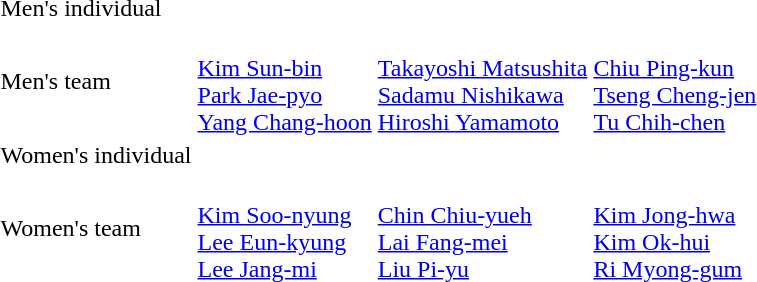<table>
<tr>
<td>Men's individual</td>
<td></td>
<td></td>
<td></td>
</tr>
<tr>
<td>Men's team</td>
<td><br><a href='#'>Kim Sun-bin</a><br><a href='#'>Park Jae-pyo</a><br><a href='#'>Yang Chang-hoon</a></td>
<td><br><a href='#'>Takayoshi Matsushita</a><br><a href='#'>Sadamu Nishikawa</a><br><a href='#'>Hiroshi Yamamoto</a></td>
<td><br><a href='#'>Chiu Ping-kun</a><br><a href='#'>Tseng Cheng-jen</a><br><a href='#'>Tu Chih-chen</a></td>
</tr>
<tr>
<td>Women's individual</td>
<td></td>
<td></td>
<td></td>
</tr>
<tr>
<td>Women's team</td>
<td><br><a href='#'>Kim Soo-nyung</a><br><a href='#'>Lee Eun-kyung</a><br><a href='#'>Lee Jang-mi</a></td>
<td><br><a href='#'>Chin Chiu-yueh</a><br><a href='#'>Lai Fang-mei</a><br><a href='#'>Liu Pi-yu</a></td>
<td><br><a href='#'>Kim Jong-hwa</a><br><a href='#'>Kim Ok-hui</a><br><a href='#'>Ri Myong-gum</a></td>
</tr>
</table>
